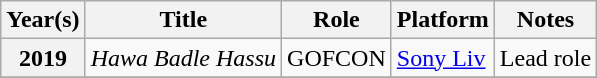<table class="wikitable plainrowheaders sortable">
<tr>
<th scope="col">Year(s)</th>
<th scope="col">Title</th>
<th scope="col">Role</th>
<th scope="col">Platform</th>
<th scope="col" class="unsortable">Notes</th>
</tr>
<tr>
<th scope="row">2019</th>
<td><em>Hawa Badle Hassu</em></td>
<td>GOFCON</td>
<td><a href='#'>Sony Liv</a></td>
<td>Lead role</td>
</tr>
<tr>
</tr>
</table>
